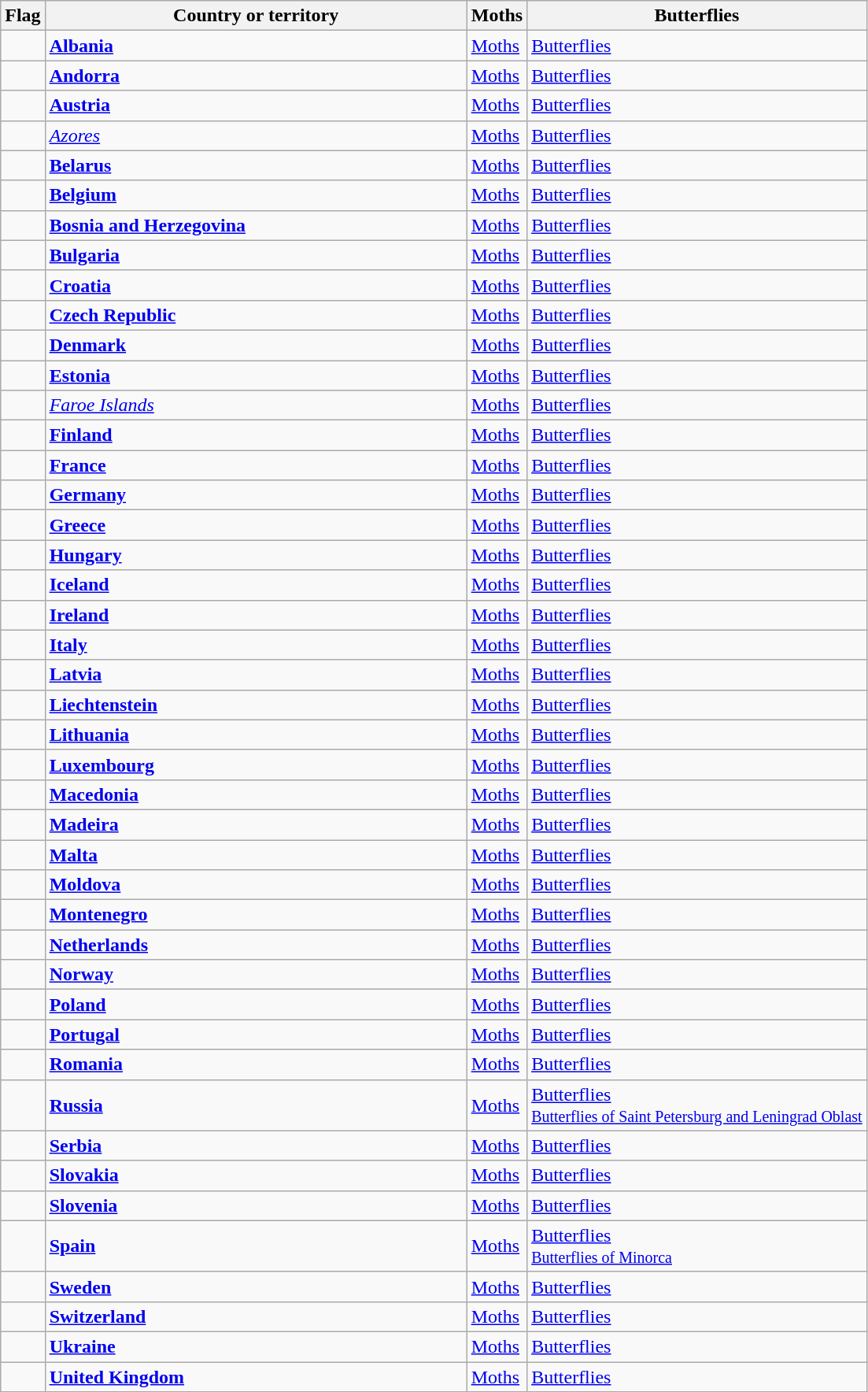<table class="wikitable">
<tr>
<th>Flag</th>
<th width=350>Country or territory</th>
<th>Moths</th>
<th>Butterflies</th>
</tr>
<tr>
<td></td>
<td><strong><a href='#'>Albania</a></strong></td>
<td><a href='#'>Moths</a></td>
<td><a href='#'>Butterflies</a></td>
</tr>
<tr>
<td></td>
<td><strong><a href='#'>Andorra</a></strong></td>
<td><a href='#'>Moths</a></td>
<td><a href='#'>Butterflies</a></td>
</tr>
<tr>
<td></td>
<td><strong><a href='#'>Austria</a></strong></td>
<td><a href='#'>Moths</a></td>
<td><a href='#'>Butterflies</a></td>
</tr>
<tr>
<td></td>
<td><em><a href='#'>Azores</a></em></td>
<td><a href='#'>Moths</a></td>
<td><a href='#'>Butterflies</a></td>
</tr>
<tr>
<td></td>
<td><strong><a href='#'>Belarus</a></strong></td>
<td><a href='#'>Moths</a></td>
<td><a href='#'>Butterflies</a></td>
</tr>
<tr>
<td></td>
<td><strong><a href='#'>Belgium</a></strong></td>
<td><a href='#'>Moths</a></td>
<td><a href='#'>Butterflies</a></td>
</tr>
<tr>
<td></td>
<td><strong><a href='#'>Bosnia and Herzegovina</a></strong></td>
<td><a href='#'>Moths</a></td>
<td><a href='#'>Butterflies</a></td>
</tr>
<tr>
<td></td>
<td><strong><a href='#'>Bulgaria</a></strong></td>
<td><a href='#'>Moths</a></td>
<td><a href='#'>Butterflies</a></td>
</tr>
<tr>
<td></td>
<td><strong><a href='#'>Croatia</a></strong></td>
<td><a href='#'>Moths</a></td>
<td><a href='#'>Butterflies</a></td>
</tr>
<tr>
<td></td>
<td><strong><a href='#'>Czech Republic</a></strong></td>
<td><a href='#'>Moths</a></td>
<td><a href='#'>Butterflies</a></td>
</tr>
<tr>
<td></td>
<td><strong><a href='#'>Denmark</a></strong></td>
<td><a href='#'>Moths</a></td>
<td><a href='#'>Butterflies</a></td>
</tr>
<tr>
<td></td>
<td><strong><a href='#'>Estonia</a></strong></td>
<td><a href='#'>Moths</a></td>
<td><a href='#'>Butterflies</a></td>
</tr>
<tr>
<td></td>
<td><em><a href='#'>Faroe Islands</a></em></td>
<td><a href='#'>Moths</a></td>
<td><a href='#'>Butterflies</a></td>
</tr>
<tr>
<td></td>
<td><strong><a href='#'>Finland</a></strong></td>
<td><a href='#'>Moths</a></td>
<td><a href='#'>Butterflies</a></td>
</tr>
<tr>
<td></td>
<td><strong><a href='#'>France</a></strong></td>
<td><a href='#'>Moths</a></td>
<td><a href='#'>Butterflies</a></td>
</tr>
<tr>
<td></td>
<td><strong><a href='#'>Germany</a></strong></td>
<td><a href='#'>Moths</a></td>
<td><a href='#'>Butterflies</a></td>
</tr>
<tr>
<td></td>
<td><strong><a href='#'>Greece</a></strong></td>
<td><a href='#'>Moths</a></td>
<td><a href='#'>Butterflies</a></td>
</tr>
<tr>
<td></td>
<td><strong><a href='#'>Hungary</a></strong></td>
<td><a href='#'>Moths</a></td>
<td><a href='#'>Butterflies</a></td>
</tr>
<tr>
<td></td>
<td><strong><a href='#'>Iceland</a></strong></td>
<td><a href='#'>Moths</a></td>
<td><a href='#'>Butterflies</a></td>
</tr>
<tr>
<td></td>
<td><strong><a href='#'>Ireland</a></strong></td>
<td><a href='#'>Moths</a></td>
<td><a href='#'>Butterflies</a></td>
</tr>
<tr>
<td></td>
<td><strong><a href='#'>Italy</a></strong></td>
<td><a href='#'>Moths</a></td>
<td><a href='#'>Butterflies</a></td>
</tr>
<tr>
<td></td>
<td><strong><a href='#'>Latvia</a></strong></td>
<td><a href='#'>Moths</a></td>
<td><a href='#'>Butterflies</a></td>
</tr>
<tr>
<td></td>
<td><strong><a href='#'>Liechtenstein</a></strong></td>
<td><a href='#'>Moths</a></td>
<td><a href='#'>Butterflies</a></td>
</tr>
<tr>
<td></td>
<td><strong><a href='#'>Lithuania</a></strong></td>
<td><a href='#'>Moths</a></td>
<td><a href='#'>Butterflies</a></td>
</tr>
<tr>
<td></td>
<td><strong><a href='#'>Luxembourg</a></strong></td>
<td><a href='#'>Moths</a></td>
<td><a href='#'>Butterflies</a></td>
</tr>
<tr>
<td></td>
<td><strong><a href='#'>Macedonia</a></strong></td>
<td><a href='#'>Moths</a></td>
<td><a href='#'>Butterflies</a></td>
</tr>
<tr>
<td></td>
<td><strong><a href='#'>Madeira</a></strong></td>
<td><a href='#'>Moths</a></td>
<td><a href='#'>Butterflies</a></td>
</tr>
<tr>
<td></td>
<td><strong><a href='#'>Malta</a></strong></td>
<td><a href='#'>Moths</a></td>
<td><a href='#'>Butterflies</a></td>
</tr>
<tr>
<td></td>
<td><strong><a href='#'>Moldova</a></strong></td>
<td><a href='#'>Moths</a></td>
<td><a href='#'>Butterflies</a></td>
</tr>
<tr>
<td></td>
<td><strong><a href='#'>Montenegro</a></strong></td>
<td><a href='#'>Moths</a></td>
<td><a href='#'>Butterflies</a></td>
</tr>
<tr>
<td></td>
<td><strong><a href='#'>Netherlands</a></strong></td>
<td><a href='#'>Moths</a></td>
<td><a href='#'>Butterflies</a></td>
</tr>
<tr>
<td></td>
<td><strong><a href='#'>Norway</a></strong></td>
<td><a href='#'>Moths</a></td>
<td><a href='#'>Butterflies</a></td>
</tr>
<tr>
<td></td>
<td><strong><a href='#'>Poland</a></strong></td>
<td><a href='#'>Moths</a></td>
<td><a href='#'>Butterflies</a></td>
</tr>
<tr>
<td></td>
<td><strong><a href='#'>Portugal</a></strong></td>
<td><a href='#'>Moths</a></td>
<td><a href='#'>Butterflies</a></td>
</tr>
<tr>
<td></td>
<td><strong><a href='#'>Romania</a></strong></td>
<td><a href='#'>Moths</a></td>
<td><a href='#'>Butterflies</a></td>
</tr>
<tr>
<td></td>
<td><strong><a href='#'>Russia</a></strong></td>
<td><a href='#'>Moths</a></td>
<td><a href='#'>Butterflies</a><br><small><a href='#'>Butterflies of Saint Petersburg and Leningrad Oblast</a></small></td>
</tr>
<tr>
<td></td>
<td><strong><a href='#'>Serbia</a></strong></td>
<td><a href='#'>Moths</a></td>
<td><a href='#'>Butterflies</a></td>
</tr>
<tr>
<td></td>
<td><strong><a href='#'>Slovakia</a></strong></td>
<td><a href='#'>Moths</a></td>
<td><a href='#'>Butterflies</a></td>
</tr>
<tr>
<td></td>
<td><strong><a href='#'>Slovenia</a></strong></td>
<td><a href='#'>Moths</a></td>
<td><a href='#'>Butterflies</a></td>
</tr>
<tr>
<td></td>
<td><strong><a href='#'>Spain</a></strong></td>
<td><a href='#'>Moths</a></td>
<td><a href='#'>Butterflies</a><br><small><a href='#'>Butterflies of Minorca</a></small></td>
</tr>
<tr>
<td></td>
<td><strong><a href='#'>Sweden</a></strong></td>
<td><a href='#'>Moths</a></td>
<td><a href='#'>Butterflies</a></td>
</tr>
<tr>
<td></td>
<td><strong><a href='#'>Switzerland</a></strong></td>
<td><a href='#'>Moths</a></td>
<td><a href='#'>Butterflies</a></td>
</tr>
<tr>
<td></td>
<td><strong><a href='#'>Ukraine</a></strong></td>
<td><a href='#'>Moths</a></td>
<td><a href='#'>Butterflies</a></td>
</tr>
<tr>
<td></td>
<td><strong><a href='#'>United Kingdom</a></strong></td>
<td><a href='#'>Moths</a></td>
<td><a href='#'>Butterflies</a></td>
</tr>
</table>
